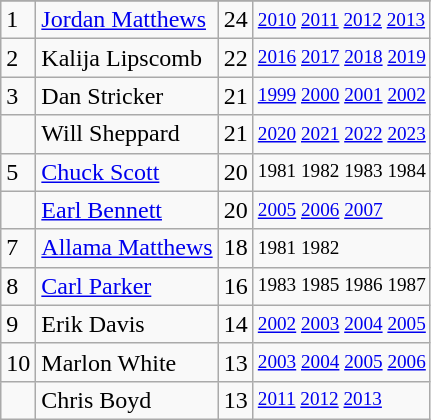<table class="wikitable">
<tr>
</tr>
<tr>
<td>1</td>
<td><a href='#'>Jordan Matthews</a></td>
<td>24</td>
<td style="font-size:80%;"><a href='#'>2010</a> <a href='#'>2011</a> <a href='#'>2012</a> <a href='#'>2013</a></td>
</tr>
<tr>
<td>2</td>
<td>Kalija Lipscomb</td>
<td>22</td>
<td style="font-size:80%;"><a href='#'>2016</a> <a href='#'>2017</a> <a href='#'>2018</a> <a href='#'>2019</a></td>
</tr>
<tr>
<td>3</td>
<td>Dan Stricker</td>
<td>21</td>
<td style="font-size:80%;"><a href='#'>1999</a> <a href='#'>2000</a> <a href='#'>2001</a> <a href='#'>2002</a></td>
</tr>
<tr>
<td></td>
<td>Will Sheppard</td>
<td>21</td>
<td style="font-size:80%;"><a href='#'>2020</a> <a href='#'>2021</a> <a href='#'>2022</a> <a href='#'>2023</a></td>
</tr>
<tr>
<td>5</td>
<td><a href='#'>Chuck Scott</a></td>
<td>20</td>
<td style="font-size:80%;">1981 1982 1983 1984</td>
</tr>
<tr>
<td></td>
<td><a href='#'>Earl Bennett</a></td>
<td>20</td>
<td style="font-size:80%;"><a href='#'>2005</a> <a href='#'>2006</a> <a href='#'>2007</a></td>
</tr>
<tr>
<td>7</td>
<td><a href='#'>Allama Matthews</a></td>
<td>18</td>
<td style="font-size:80%;">1981 1982</td>
</tr>
<tr>
<td>8</td>
<td><a href='#'>Carl Parker</a></td>
<td>16</td>
<td style="font-size:80%;">1983 1985 1986 1987</td>
</tr>
<tr>
<td>9</td>
<td>Erik Davis</td>
<td>14</td>
<td style="font-size:80%;"><a href='#'>2002</a> <a href='#'>2003</a> <a href='#'>2004</a> <a href='#'>2005</a></td>
</tr>
<tr>
<td>10</td>
<td>Marlon White</td>
<td>13</td>
<td style="font-size:80%;"><a href='#'>2003</a> <a href='#'>2004</a> <a href='#'>2005</a> <a href='#'>2006</a></td>
</tr>
<tr>
<td></td>
<td>Chris Boyd</td>
<td>13</td>
<td style="font-size:80%;"><a href='#'>2011</a> <a href='#'>2012</a> <a href='#'>2013</a></td>
</tr>
</table>
